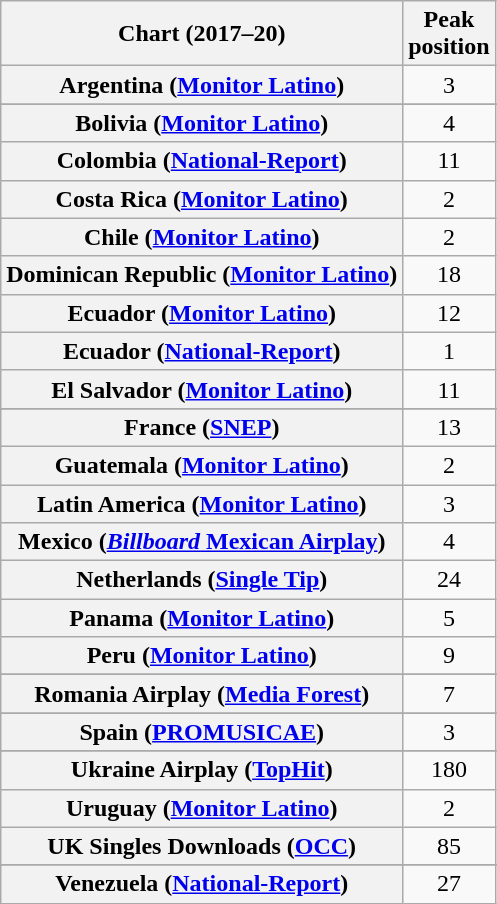<table class="wikitable sortable plainrowheaders" style="text-align:center">
<tr>
<th scope="col">Chart (2017–20)</th>
<th scope="col">Peak<br> position</th>
</tr>
<tr>
<th scope="row">Argentina (<a href='#'>Monitor Latino</a>)</th>
<td>3</td>
</tr>
<tr>
</tr>
<tr>
</tr>
<tr>
<th scope="row">Bolivia (<a href='#'>Monitor Latino</a>)</th>
<td>4</td>
</tr>
<tr>
<th scope="row">Colombia (<a href='#'>National-Report</a>)</th>
<td>11</td>
</tr>
<tr>
<th scope="row">Costa Rica (<a href='#'>Monitor Latino</a>)</th>
<td>2</td>
</tr>
<tr>
<th scope="row">Chile (<a href='#'>Monitor Latino</a>)</th>
<td>2</td>
</tr>
<tr>
<th scope="row">Dominican Republic (<a href='#'>Monitor Latino</a>)</th>
<td>18</td>
</tr>
<tr>
<th scope="row">Ecuador (<a href='#'>Monitor Latino</a>)</th>
<td>12</td>
</tr>
<tr>
<th scope="row">Ecuador (<a href='#'>National-Report</a>)</th>
<td>1</td>
</tr>
<tr>
<th scope="row">El Salvador (<a href='#'>Monitor Latino</a>)</th>
<td>11</td>
</tr>
<tr>
</tr>
<tr>
<th scope="row">France (<a href='#'>SNEP</a>)</th>
<td>13</td>
</tr>
<tr>
<th scope="row">Guatemala (<a href='#'>Monitor Latino</a>)</th>
<td>2</td>
</tr>
<tr>
<th scope="row">Latin America (<a href='#'>Monitor Latino</a>)</th>
<td>3</td>
</tr>
<tr>
<th scope="row">Mexico (<a href='#'><em>Billboard</em> Mexican Airplay</a>)</th>
<td>4</td>
</tr>
<tr>
<th scope="row">Netherlands (<a href='#'>Single Tip</a>)</th>
<td>24</td>
</tr>
<tr>
<th scope="row">Panama (<a href='#'>Monitor Latino</a>)</th>
<td>5</td>
</tr>
<tr>
<th scope="row">Peru (<a href='#'>Monitor Latino</a>)</th>
<td>9</td>
</tr>
<tr>
</tr>
<tr>
</tr>
<tr>
</tr>
<tr>
<th scope="row">Romania Airplay (<a href='#'>Media Forest</a>)</th>
<td>7</td>
</tr>
<tr>
</tr>
<tr>
<th scope="row">Spain (<a href='#'>PROMUSICAE</a>)</th>
<td>3</td>
</tr>
<tr>
</tr>
<tr>
<th scope="row">Ukraine Airplay (<a href='#'>TopHit</a>)</th>
<td style="text-align:center;">180</td>
</tr>
<tr>
<th scope="row">Uruguay (<a href='#'>Monitor Latino</a>)</th>
<td>2</td>
</tr>
<tr>
<th scope="row">UK Singles Downloads (<a href='#'>OCC</a>)</th>
<td>85</td>
</tr>
<tr>
</tr>
<tr>
</tr>
<tr>
</tr>
<tr>
</tr>
<tr>
<th scope="row">Venezuela (<a href='#'>National-Report</a>)</th>
<td>27</td>
</tr>
</table>
